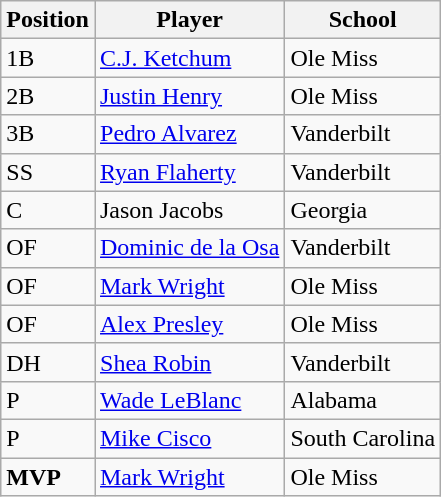<table class="wikitable">
<tr>
<th>Position</th>
<th>Player</th>
<th>School</th>
</tr>
<tr>
<td>1B</td>
<td><a href='#'>C.J. Ketchum</a></td>
<td>Ole Miss</td>
</tr>
<tr>
<td>2B</td>
<td><a href='#'>Justin Henry</a></td>
<td>Ole Miss</td>
</tr>
<tr>
<td>3B</td>
<td><a href='#'>Pedro Alvarez</a></td>
<td>Vanderbilt</td>
</tr>
<tr>
<td>SS</td>
<td><a href='#'>Ryan Flaherty</a></td>
<td>Vanderbilt</td>
</tr>
<tr>
<td>C</td>
<td>Jason Jacobs</td>
<td>Georgia</td>
</tr>
<tr>
<td>OF</td>
<td><a href='#'>Dominic de la Osa</a></td>
<td>Vanderbilt</td>
</tr>
<tr>
<td>OF</td>
<td><a href='#'>Mark Wright</a></td>
<td>Ole Miss</td>
</tr>
<tr>
<td>OF</td>
<td><a href='#'>Alex Presley</a></td>
<td>Ole Miss</td>
</tr>
<tr>
<td>DH</td>
<td><a href='#'>Shea Robin</a></td>
<td>Vanderbilt</td>
</tr>
<tr>
<td>P</td>
<td><a href='#'>Wade LeBlanc</a></td>
<td>Alabama</td>
</tr>
<tr>
<td>P</td>
<td><a href='#'>Mike Cisco</a></td>
<td>South Carolina</td>
</tr>
<tr>
<td><strong>MVP</strong></td>
<td><a href='#'>Mark Wright</a></td>
<td>Ole Miss</td>
</tr>
</table>
